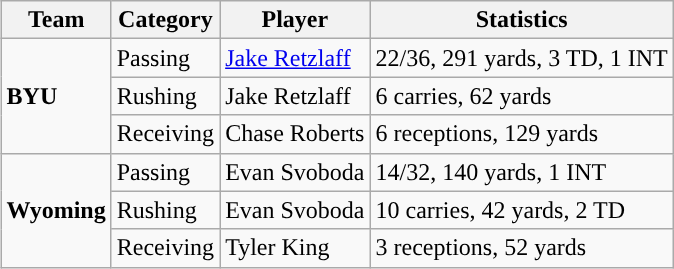<table class="wikitable" style="float: right;">
<tr>
<th>Team</th>
<th>Category</th>
<th>Player</th>
<th>Statistics</th>
</tr>
<tr>
<td rowspan=3><strong>BYU</strong></td>
<td>Passing</td>
<td><a href='#'>Jake Retzlaff</a></td>
<td>22/36, 291 yards, 3 TD, 1 INT</td>
</tr>
<tr>
<td>Rushing</td>
<td>Jake Retzlaff</td>
<td>6 carries, 62 yards</td>
</tr>
<tr>
<td>Receiving</td>
<td>Chase Roberts</td>
<td>6 receptions, 129 yards</td>
</tr>
<tr>
<td rowspan=3><strong>Wyoming</strong></td>
<td>Passing</td>
<td>Evan Svoboda</td>
<td>14/32, 140 yards, 1 INT</td>
</tr>
<tr>
<td>Rushing</td>
<td>Evan Svoboda</td>
<td>10 carries, 42 yards, 2 TD</td>
</tr>
<tr>
<td>Receiving</td>
<td>Tyler King</td>
<td>3 receptions, 52 yards</td>
</tr>
</table>
